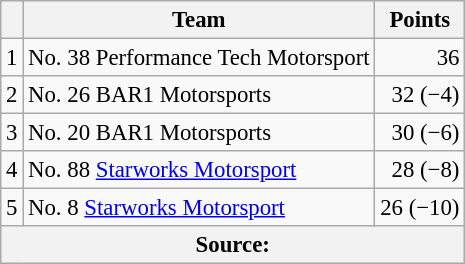<table class="wikitable" style="font-size: 95%;">
<tr>
<th scope="col"></th>
<th scope="col">Team</th>
<th scope="col">Points</th>
</tr>
<tr>
<td align=center>1</td>
<td> No. 38 Performance Tech Motorsport</td>
<td align=right>36</td>
</tr>
<tr>
<td align=center>2</td>
<td> No. 26 BAR1 Motorsports</td>
<td align=right>32 (−4)</td>
</tr>
<tr>
<td align=center>3</td>
<td> No. 20 BAR1 Motorsports</td>
<td align=right>30 (−6)</td>
</tr>
<tr>
<td align=center>4</td>
<td> No. 88 <a href='#'>Starworks Motorsport</a></td>
<td align=right>28 (−8)</td>
</tr>
<tr>
<td align=center>5</td>
<td> No. 8 <a href='#'>Starworks Motorsport</a></td>
<td align=right>26 (−10)</td>
</tr>
<tr>
<th colspan=4>Source:</th>
</tr>
</table>
